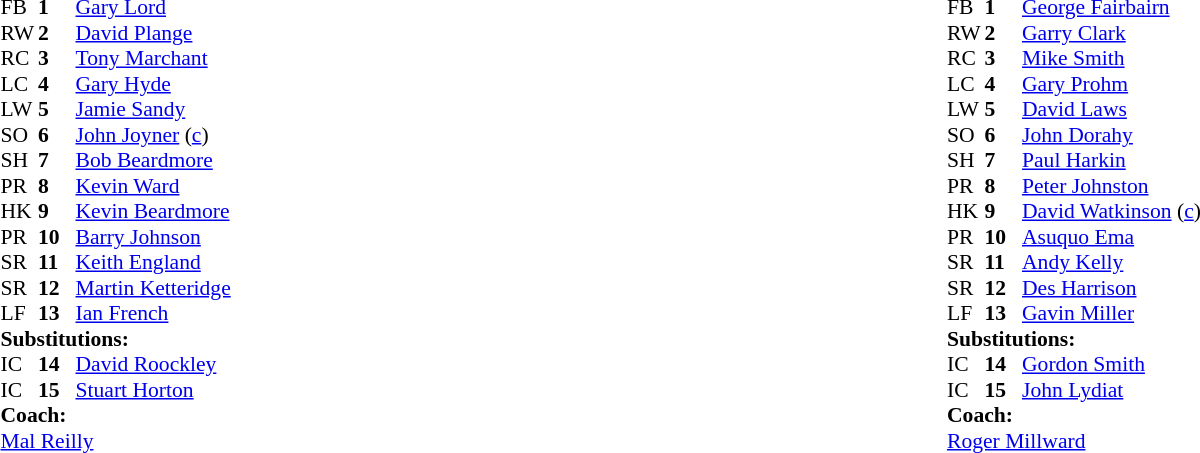<table width="100%">
<tr>
<td valign="top" width="50%"><br><table style="font-size: 90%" cellspacing="0" cellpadding="0">
<tr>
<th width="25"></th>
<th width="25"></th>
</tr>
<tr>
<td>FB</td>
<td><strong>1</strong></td>
<td><a href='#'>Gary Lord</a></td>
</tr>
<tr>
<td>RW</td>
<td><strong>2</strong></td>
<td><a href='#'>David Plange</a></td>
</tr>
<tr>
<td>RC</td>
<td><strong>3</strong></td>
<td><a href='#'>Tony Marchant</a></td>
</tr>
<tr>
<td>LC</td>
<td><strong>4</strong></td>
<td><a href='#'>Gary Hyde</a></td>
</tr>
<tr>
<td>LW</td>
<td><strong>5</strong></td>
<td><a href='#'>Jamie Sandy</a></td>
</tr>
<tr>
<td>SO</td>
<td><strong>6</strong></td>
<td><a href='#'>John Joyner</a> (<a href='#'>c</a>)</td>
</tr>
<tr>
<td>SH</td>
<td><strong>7</strong></td>
<td><a href='#'>Bob Beardmore</a></td>
</tr>
<tr>
<td>PR</td>
<td><strong>8</strong></td>
<td><a href='#'>Kevin Ward</a></td>
</tr>
<tr>
<td>HK</td>
<td><strong>9</strong></td>
<td><a href='#'>Kevin Beardmore</a></td>
</tr>
<tr>
<td>PR</td>
<td><strong>10</strong></td>
<td><a href='#'>Barry Johnson</a></td>
</tr>
<tr>
<td>SR</td>
<td><strong>11</strong></td>
<td><a href='#'>Keith England</a></td>
</tr>
<tr>
<td>SR</td>
<td><strong>12</strong></td>
<td><a href='#'>Martin Ketteridge</a></td>
</tr>
<tr>
<td>LF</td>
<td><strong>13</strong></td>
<td><a href='#'>Ian French</a></td>
</tr>
<tr>
<td colspan=3><strong>Substitutions:</strong></td>
</tr>
<tr>
<td>IC</td>
<td><strong>14</strong></td>
<td><a href='#'>David Roockley</a></td>
</tr>
<tr>
<td>IC</td>
<td><strong>15</strong></td>
<td><a href='#'>Stuart Horton</a></td>
</tr>
<tr>
<td colspan=3><strong>Coach:</strong></td>
</tr>
<tr>
<td colspan="4"><a href='#'>Mal Reilly</a></td>
</tr>
</table>
</td>
<td valign="top" width="50%"><br><table style="font-size: 90%" cellspacing="0" cellpadding="0">
<tr>
<th width="25"></th>
<th width="25"></th>
</tr>
<tr>
<td>FB</td>
<td><strong>1</strong></td>
<td><a href='#'>George Fairbairn</a></td>
</tr>
<tr>
<td>RW</td>
<td><strong>2</strong></td>
<td><a href='#'>Garry Clark</a></td>
</tr>
<tr>
<td>RC</td>
<td><strong>3</strong></td>
<td><a href='#'>Mike Smith</a></td>
</tr>
<tr>
<td>LC</td>
<td><strong>4</strong></td>
<td><a href='#'>Gary Prohm</a></td>
</tr>
<tr>
<td>LW</td>
<td><strong>5</strong></td>
<td><a href='#'>David Laws</a></td>
</tr>
<tr>
<td>SO</td>
<td><strong>6</strong></td>
<td><a href='#'>John Dorahy</a></td>
</tr>
<tr>
<td>SH</td>
<td><strong>7</strong></td>
<td><a href='#'>Paul Harkin</a></td>
</tr>
<tr>
<td>PR</td>
<td><strong>8</strong></td>
<td><a href='#'>Peter Johnston</a></td>
</tr>
<tr>
<td>HK</td>
<td><strong>9</strong></td>
<td><a href='#'>David Watkinson</a> (<a href='#'>c</a>)</td>
</tr>
<tr>
<td>PR</td>
<td><strong>10</strong></td>
<td><a href='#'>Asuquo Ema</a></td>
</tr>
<tr>
<td>SR</td>
<td><strong>11</strong></td>
<td><a href='#'>Andy Kelly</a></td>
</tr>
<tr>
<td>SR</td>
<td><strong>12</strong></td>
<td><a href='#'>Des Harrison</a></td>
</tr>
<tr>
<td>LF</td>
<td><strong>13</strong></td>
<td><a href='#'>Gavin Miller</a></td>
</tr>
<tr>
<td colspan=3><strong>Substitutions:</strong></td>
</tr>
<tr>
<td>IC</td>
<td><strong>14</strong></td>
<td><a href='#'>Gordon Smith</a></td>
</tr>
<tr>
<td>IC</td>
<td><strong>15</strong></td>
<td><a href='#'>John Lydiat</a></td>
</tr>
<tr>
<td colspan=3><strong>Coach:</strong></td>
</tr>
<tr>
<td colspan="4"><a href='#'>Roger Millward</a></td>
</tr>
</table>
</td>
</tr>
</table>
